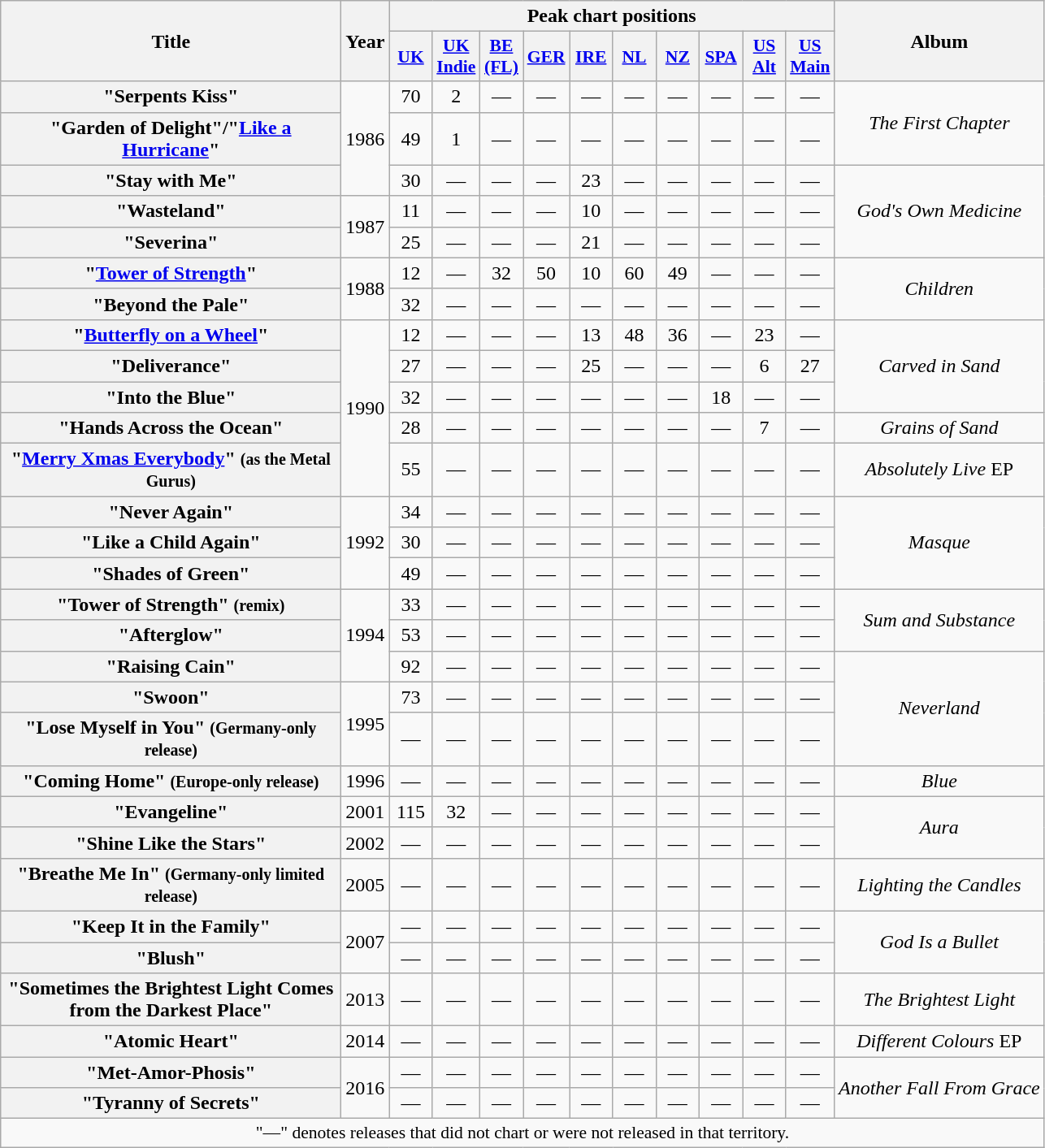<table class="wikitable plainrowheaders" style="text-align:center;">
<tr>
<th rowspan="2" scope="col" style="width:17em;">Title</th>
<th rowspan="2" scope="col" style="width:2em;">Year</th>
<th colspan="10">Peak chart positions</th>
<th rowspan="2">Album</th>
</tr>
<tr>
<th scope="col" style="width:2em;font-size:90%;"><a href='#'>UK</a><br></th>
<th scope="col" style="width:2em;font-size:90%;"><a href='#'>UK Indie</a><br></th>
<th scope="col" style="width:2em;font-size:90%;"><a href='#'>BE (FL)</a><br></th>
<th scope="col" style="width:2em;font-size:90%;"><a href='#'>GER</a><br></th>
<th scope="col" style="width:2em;font-size:90%;"><a href='#'>IRE</a><br></th>
<th scope="col" style="width:2em;font-size:90%;"><a href='#'>NL</a><br></th>
<th scope="col" style="width:2em;font-size:90%;"><a href='#'>NZ</a><br></th>
<th scope="col" style="width:2em;font-size:90%;"><a href='#'>SPA</a><br></th>
<th scope="col" style="width:2em;font-size:90%;"><a href='#'>US Alt</a><br></th>
<th scope="col" style="width:2em;font-size:90%;"><a href='#'>US Main</a><br></th>
</tr>
<tr>
<th scope="row">"Serpents Kiss" </th>
<td rowspan="3">1986</td>
<td>70</td>
<td>2</td>
<td>—</td>
<td>—</td>
<td>—</td>
<td>—</td>
<td>—</td>
<td>—</td>
<td>—</td>
<td>—</td>
<td rowspan="2"><em>The First Chapter</em></td>
</tr>
<tr>
<th scope="row">"Garden of Delight"/"<a href='#'>Like a Hurricane</a>" </th>
<td>49</td>
<td>1</td>
<td>—</td>
<td>—</td>
<td>—</td>
<td>—</td>
<td>—</td>
<td>—</td>
<td>—</td>
<td>—</td>
</tr>
<tr>
<th scope="row">"Stay with Me" </th>
<td>30</td>
<td>—</td>
<td>—</td>
<td>—</td>
<td>23</td>
<td>—</td>
<td>—</td>
<td>—</td>
<td>—</td>
<td>—</td>
<td rowspan="3"><em>God's Own Medicine</em></td>
</tr>
<tr>
<th scope="row">"Wasteland" </th>
<td rowspan="2">1987</td>
<td>11</td>
<td>—</td>
<td>—</td>
<td>—</td>
<td>10</td>
<td>—</td>
<td>—</td>
<td>—</td>
<td>—</td>
<td>—</td>
</tr>
<tr>
<th scope="row">"Severina" </th>
<td>25</td>
<td>—</td>
<td>—</td>
<td>—</td>
<td>21</td>
<td>—</td>
<td>—</td>
<td>—</td>
<td>—</td>
<td>—</td>
</tr>
<tr>
<th scope="row">"<a href='#'>Tower of Strength</a>"</th>
<td rowspan="2">1988</td>
<td>12</td>
<td>—</td>
<td>32</td>
<td>50</td>
<td>10</td>
<td>60</td>
<td>49</td>
<td>—</td>
<td>—</td>
<td>—</td>
<td rowspan="2"><em>Children</em></td>
</tr>
<tr>
<th scope="row">"Beyond the Pale"</th>
<td>32</td>
<td>—</td>
<td>—</td>
<td>—</td>
<td>—</td>
<td>—</td>
<td>—</td>
<td>—</td>
<td>—</td>
<td>—</td>
</tr>
<tr>
<th scope="row">"<a href='#'>Butterfly on a Wheel</a>"</th>
<td rowspan="5">1990</td>
<td>12</td>
<td>—</td>
<td>—</td>
<td>—</td>
<td>13</td>
<td>48</td>
<td>36</td>
<td>—</td>
<td>23</td>
<td>—</td>
<td rowspan="3"><em>Carved in Sand</em></td>
</tr>
<tr>
<th scope="row">"Deliverance"</th>
<td>27</td>
<td>—</td>
<td>—</td>
<td>—</td>
<td>25</td>
<td>—</td>
<td>—</td>
<td>—</td>
<td>6</td>
<td>27</td>
</tr>
<tr>
<th scope="row">"Into the Blue"</th>
<td>32</td>
<td>—</td>
<td>—</td>
<td>—</td>
<td>—</td>
<td>—</td>
<td>—</td>
<td>18</td>
<td>—</td>
<td>—</td>
</tr>
<tr>
<th scope="row">"Hands Across the Ocean"</th>
<td>28</td>
<td>—</td>
<td>—</td>
<td>—</td>
<td>—</td>
<td>—</td>
<td>—</td>
<td>—</td>
<td>7</td>
<td>—</td>
<td><em>Grains of Sand</em></td>
</tr>
<tr>
<th scope="row">"<a href='#'>Merry Xmas Everybody</a>" <small>(as the Metal Gurus)</small></th>
<td>55</td>
<td>—</td>
<td>—</td>
<td>—</td>
<td>—</td>
<td>—</td>
<td>—</td>
<td>—</td>
<td>—</td>
<td>—</td>
<td><em>Absolutely Live</em> EP</td>
</tr>
<tr>
<th scope="row">"Never Again"</th>
<td rowspan="3">1992</td>
<td>34</td>
<td>—</td>
<td>—</td>
<td>—</td>
<td>—</td>
<td>—</td>
<td>—</td>
<td>—</td>
<td>—</td>
<td>—</td>
<td rowspan="3"><em>Masque</em></td>
</tr>
<tr>
<th scope="row">"Like a Child Again"</th>
<td>30</td>
<td>—</td>
<td>—</td>
<td>—</td>
<td>—</td>
<td>—</td>
<td>—</td>
<td>—</td>
<td>—</td>
<td>—</td>
</tr>
<tr>
<th scope="row">"Shades of Green"</th>
<td>49</td>
<td>—</td>
<td>—</td>
<td>—</td>
<td>—</td>
<td>—</td>
<td>—</td>
<td>—</td>
<td>—</td>
<td>—</td>
</tr>
<tr>
<th scope="row">"Tower of Strength" <small>(remix)</small></th>
<td rowspan="3">1994</td>
<td>33</td>
<td>—</td>
<td>—</td>
<td>—</td>
<td>—</td>
<td>—</td>
<td>—</td>
<td>—</td>
<td>—</td>
<td>—</td>
<td rowspan="2"><em>Sum and Substance</em></td>
</tr>
<tr>
<th scope="row">"Afterglow"</th>
<td>53</td>
<td>—</td>
<td>—</td>
<td>—</td>
<td>—</td>
<td>—</td>
<td>—</td>
<td>—</td>
<td>—</td>
<td>—</td>
</tr>
<tr>
<th scope="row">"Raising Cain" </th>
<td>92</td>
<td>—</td>
<td>—</td>
<td>—</td>
<td>—</td>
<td>—</td>
<td>—</td>
<td>—</td>
<td>—</td>
<td>—</td>
<td rowspan="3"><em>Neverland</em></td>
</tr>
<tr>
<th scope="row">"Swoon"</th>
<td rowspan="2">1995</td>
<td>73</td>
<td>—</td>
<td>—</td>
<td>—</td>
<td>—</td>
<td>—</td>
<td>—</td>
<td>—</td>
<td>—</td>
<td>—</td>
</tr>
<tr>
<th scope="row">"Lose Myself in You" <small>(Germany-only release)</small></th>
<td>—</td>
<td>—</td>
<td>—</td>
<td>—</td>
<td>—</td>
<td>—</td>
<td>—</td>
<td>—</td>
<td>—</td>
<td>—</td>
</tr>
<tr>
<th scope="row">"Coming Home" <small>(Europe-only release)</small></th>
<td>1996</td>
<td>—</td>
<td>—</td>
<td>—</td>
<td>—</td>
<td>—</td>
<td>—</td>
<td>—</td>
<td>—</td>
<td>—</td>
<td>—</td>
<td><em>Blue</em></td>
</tr>
<tr>
<th scope="row">"Evangeline"</th>
<td>2001</td>
<td>115</td>
<td>32</td>
<td>—</td>
<td>—</td>
<td>—</td>
<td>—</td>
<td>—</td>
<td>—</td>
<td>—</td>
<td>—</td>
<td rowspan="2"><em>Aura</em></td>
</tr>
<tr>
<th scope="row">"Shine Like the Stars"</th>
<td>2002</td>
<td>—</td>
<td>—</td>
<td>—</td>
<td>—</td>
<td>—</td>
<td>—</td>
<td>—</td>
<td>—</td>
<td>—</td>
<td>—</td>
</tr>
<tr>
<th scope="row">"Breathe Me In" <small>(Germany-only limited release)</small></th>
<td>2005</td>
<td>—</td>
<td>—</td>
<td>—</td>
<td>—</td>
<td>—</td>
<td>—</td>
<td>—</td>
<td>—</td>
<td>—</td>
<td>—</td>
<td><em>Lighting the Candles</em></td>
</tr>
<tr>
<th scope="row">"Keep It in the Family"</th>
<td rowspan="2">2007</td>
<td>—</td>
<td>—</td>
<td>—</td>
<td>—</td>
<td>—</td>
<td>—</td>
<td>—</td>
<td>—</td>
<td>—</td>
<td>—</td>
<td rowspan="2"><em>God Is a Bullet</em></td>
</tr>
<tr>
<th scope="row">"Blush"</th>
<td>—</td>
<td>—</td>
<td>—</td>
<td>—</td>
<td>—</td>
<td>—</td>
<td>—</td>
<td>—</td>
<td>—</td>
<td>—</td>
</tr>
<tr>
<th scope="row">"Sometimes the Brightest Light Comes from the Darkest Place"</th>
<td>2013</td>
<td>—</td>
<td>—</td>
<td>—</td>
<td>—</td>
<td>—</td>
<td>—</td>
<td>—</td>
<td>—</td>
<td>—</td>
<td>—</td>
<td><em>The Brightest Light</em></td>
</tr>
<tr>
<th scope="row">"Atomic Heart"</th>
<td>2014</td>
<td>—</td>
<td>—</td>
<td>—</td>
<td>—</td>
<td>—</td>
<td>—</td>
<td>—</td>
<td>—</td>
<td>—</td>
<td>—</td>
<td><em>Different Colours</em> EP</td>
</tr>
<tr>
<th scope="row">"Met-Amor-Phosis"</th>
<td rowspan="2">2016</td>
<td>—</td>
<td>—</td>
<td>—</td>
<td>—</td>
<td>—</td>
<td>—</td>
<td>—</td>
<td>—</td>
<td>—</td>
<td>—</td>
<td rowspan="2"><em>Another Fall From Grace</em></td>
</tr>
<tr>
<th scope="row">"Tyranny of Secrets"</th>
<td>—</td>
<td>—</td>
<td>—</td>
<td>—</td>
<td>—</td>
<td>—</td>
<td>—</td>
<td>—</td>
<td>—</td>
<td>—</td>
</tr>
<tr>
<td colspan="13" style="font-size:90%">"—" denotes releases that did not chart or were not released in that territory.</td>
</tr>
</table>
